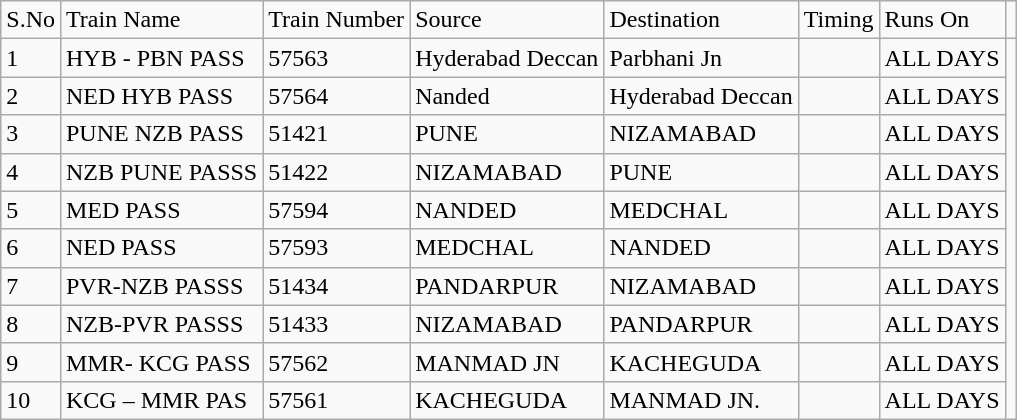<table class="wikitable sortable mw-collapsible mw-collapsed">
<tr>
<td rowspan="2">S.No</td>
<td rowspan="2">Train Name</td>
<td rowspan="2">Train Number</td>
<td rowspan="2">Source</td>
<td rowspan="2">Destination</td>
<td rowspan="2">Timing</td>
<td rowspan="2">Runs On</td>
<td></td>
</tr>
<tr>
</tr>
<tr>
<td>1</td>
<td>HYB - PBN PASS</td>
<td>57563</td>
<td>Hyderabad Deccan</td>
<td>Parbhani Jn</td>
<td></td>
<td>ALL DAYS</td>
</tr>
<tr>
<td>2</td>
<td>NED  HYB PASS</td>
<td>57564</td>
<td>Nanded</td>
<td>Hyderabad  Deccan</td>
<td></td>
<td>ALL  DAYS</td>
</tr>
<tr>
<td>3</td>
<td>PUNE NZB PASS</td>
<td>51421</td>
<td>PUNE</td>
<td>NIZAMABAD</td>
<td></td>
<td>ALL DAYS</td>
</tr>
<tr>
<td>4</td>
<td>NZB  PUNE PASSS</td>
<td>51422</td>
<td>NIZAMABAD</td>
<td>PUNE</td>
<td></td>
<td>ALL  DAYS</td>
</tr>
<tr>
<td>5</td>
<td>MED  PASS</td>
<td>57594</td>
<td>NANDED</td>
<td>MEDCHAL</td>
<td></td>
<td>ALL  DAYS</td>
</tr>
<tr>
<td>6</td>
<td>NED  PASS</td>
<td>57593</td>
<td>MEDCHAL</td>
<td>NANDED</td>
<td></td>
<td>ALL  DAYS</td>
</tr>
<tr>
<td>7</td>
<td>PVR-NZB  PASSS</td>
<td>51434</td>
<td>PANDARPUR</td>
<td>NIZAMABAD</td>
<td></td>
<td>ALL  DAYS</td>
</tr>
<tr>
<td>8</td>
<td>NZB-PVR  PASSS</td>
<td>51433</td>
<td>NIZAMABAD</td>
<td>PANDARPUR</td>
<td></td>
<td>ALL  DAYS</td>
</tr>
<tr>
<td>9</td>
<td>MMR-  KCG PASS</td>
<td>57562</td>
<td>MANMAD  JN</td>
<td>KACHEGUDA</td>
<td></td>
<td>ALL  DAYS</td>
</tr>
<tr>
<td>10</td>
<td>KCG  – MMR PAS</td>
<td>57561</td>
<td>KACHEGUDA</td>
<td>MANMAD  JN.</td>
<td></td>
<td>ALL  DAYS</td>
</tr>
</table>
